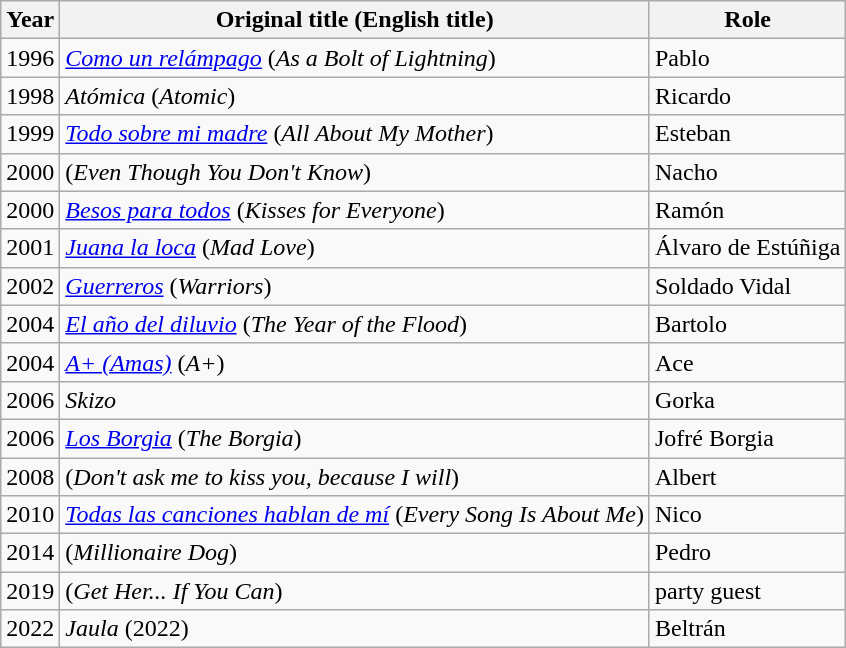<table class="wikitable">
<tr>
<th>Year</th>
<th>Original title (English title)</th>
<th>Role</th>
</tr>
<tr>
<td>1996</td>
<td><em><a href='#'>Como un relámpago</a></em> (<em>As a Bolt of Lightning</em>)</td>
<td>Pablo</td>
</tr>
<tr>
<td>1998</td>
<td><em>Atómica</em> (<em>Atomic</em>)</td>
<td>Ricardo</td>
</tr>
<tr>
<td>1999</td>
<td><em><a href='#'>Todo sobre mi madre</a></em> (<em>All About My Mother</em>)</td>
<td>Esteban</td>
</tr>
<tr>
<td>2000</td>
<td><em></em> (<em>Even Though You Don't Know</em>)</td>
<td>Nacho</td>
</tr>
<tr>
<td>2000</td>
<td><em><a href='#'>Besos para todos</a></em> (<em>Kisses for Everyone</em>)</td>
<td>Ramón</td>
</tr>
<tr>
<td>2001</td>
<td><em><a href='#'>Juana la loca</a></em> (<em>Mad Love</em>)</td>
<td>Álvaro de Estúñiga</td>
</tr>
<tr>
<td>2002</td>
<td><em><a href='#'>Guerreros</a></em> (<em>Warriors</em>)</td>
<td>Soldado Vidal</td>
</tr>
<tr>
<td>2004</td>
<td><em><a href='#'>El año del diluvio</a></em> (<em>The Year of the Flood</em>)</td>
<td>Bartolo</td>
</tr>
<tr>
<td>2004</td>
<td><em><a href='#'>A+ (Amas)</a></em> (<em>A+</em>)</td>
<td>Ace</td>
</tr>
<tr>
<td>2006</td>
<td><em>Skizo</em></td>
<td>Gorka</td>
</tr>
<tr>
<td>2006</td>
<td><em><a href='#'>Los Borgia</a></em> (<em>The Borgia</em>)</td>
<td>Jofré Borgia</td>
</tr>
<tr>
<td>2008</td>
<td><em></em> (<em>Don't ask me to kiss you, because I will</em>)</td>
<td>Albert</td>
</tr>
<tr>
<td>2010</td>
<td><em><a href='#'>Todas las canciones hablan de mí</a></em> (<em>Every Song Is About Me</em>)</td>
<td>Nico</td>
</tr>
<tr>
<td>2014</td>
<td><em></em> (<em>Millionaire Dog</em>)</td>
<td>Pedro</td>
</tr>
<tr>
<td>2019</td>
<td><em></em> (<em>Get Her... If You Can</em>)</td>
<td>party guest</td>
</tr>
<tr>
<td>2022</td>
<td><em>Jaula</em> (2022)</td>
<td>Beltrán</td>
</tr>
</table>
